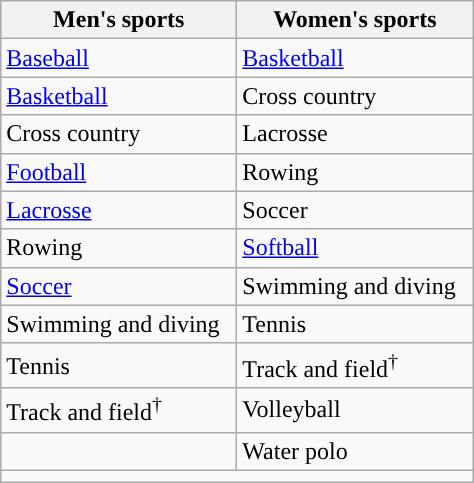<table class="wikitable" style=" ">
<tr>
<th width=150px>Men's sports</th>
<th width=150px>Women's sports</th>
</tr>
<tr>
<td><a href='#'>Baseball</a></td>
<td><a href='#'>Basketball</a></td>
</tr>
<tr>
<td><a href='#'>Basketball</a></td>
<td>Cross country</td>
</tr>
<tr>
<td>Cross country</td>
<td>Lacrosse</td>
</tr>
<tr>
<td><a href='#'>Football</a></td>
<td>Rowing</td>
</tr>
<tr>
<td><a href='#'>Lacrosse</a></td>
<td>Soccer</td>
</tr>
<tr>
<td>Rowing</td>
<td><a href='#'>Softball</a></td>
</tr>
<tr>
<td><a href='#'>Soccer</a></td>
<td>Swimming and diving</td>
</tr>
<tr>
<td>Swimming and diving</td>
<td>Tennis</td>
</tr>
<tr>
<td>Tennis</td>
<td>Track and field<sup>†</sup></td>
</tr>
<tr>
<td>Track and field<sup>†</sup></td>
<td>Volleyball</td>
</tr>
<tr>
<td></td>
<td>Water polo</td>
</tr>
<tr>
<td colspan="2"></td>
</tr>
</table>
